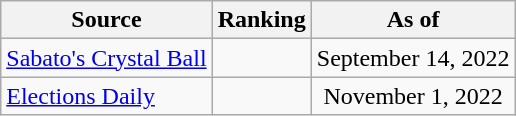<table class="wikitable" style="text-align:center">
<tr>
<th>Source</th>
<th>Ranking</th>
<th>As of</th>
</tr>
<tr>
<td align=left><a href='#'>Sabato's Crystal Ball</a></td>
<td></td>
<td>September 14, 2022</td>
</tr>
<tr>
<td align="left"><a href='#'>Elections Daily</a></td>
<td></td>
<td>November 1, 2022</td>
</tr>
</table>
